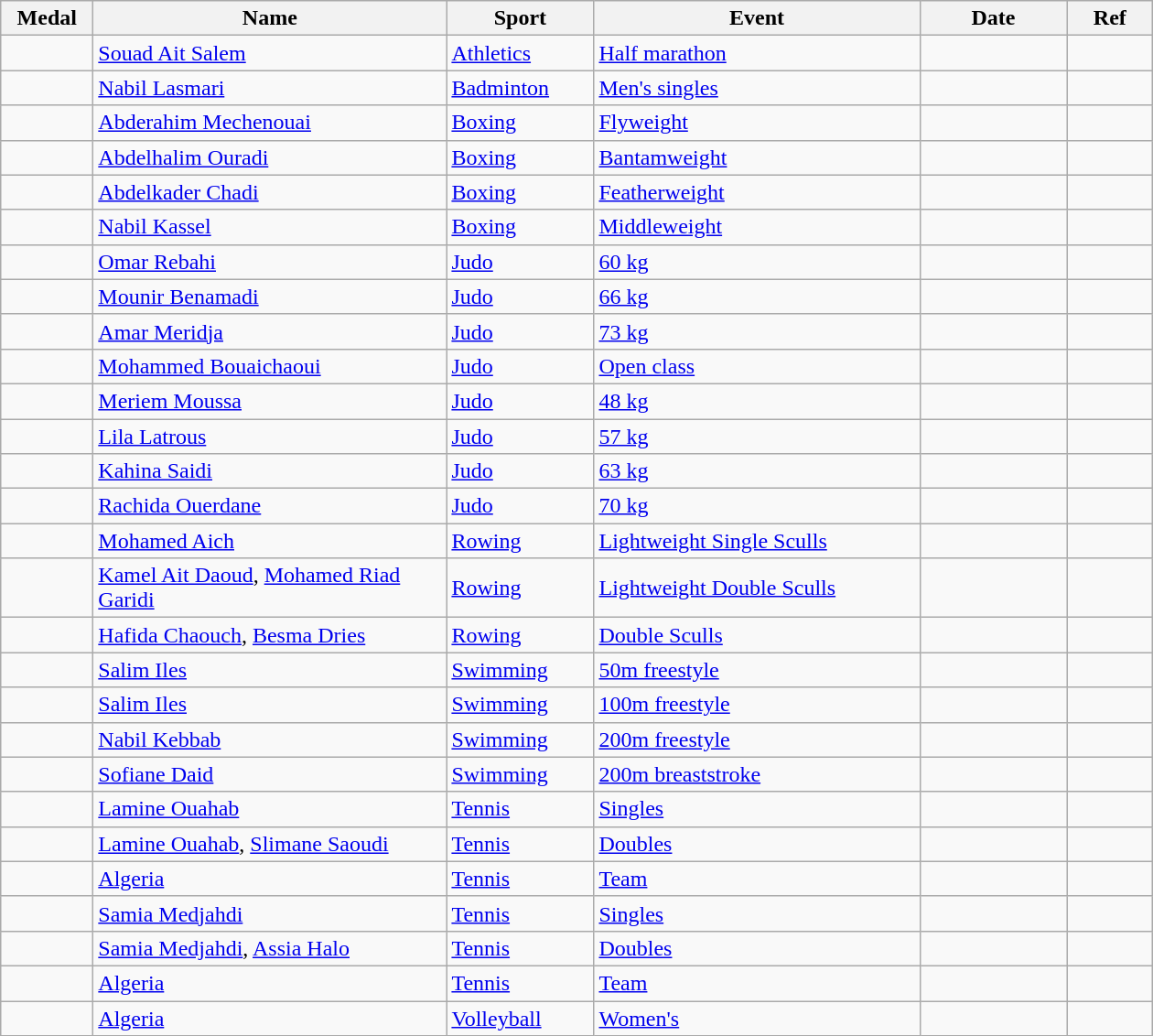<table class="wikitable sortable" style="font-size:100%">
<tr>
<th width="60">Medal</th>
<th width="250">Name</th>
<th width="100">Sport</th>
<th width="230">Event</th>
<th width="100">Date</th>
<th width="55">Ref</th>
</tr>
<tr>
<td></td>
<td><a href='#'>Souad Ait Salem</a></td>
<td><a href='#'>Athletics</a></td>
<td><a href='#'>Half marathon</a></td>
<td></td>
<td></td>
</tr>
<tr>
<td></td>
<td><a href='#'>Nabil Lasmari</a></td>
<td><a href='#'>Badminton</a></td>
<td><a href='#'>Men's singles</a></td>
<td></td>
<td></td>
</tr>
<tr>
<td></td>
<td><a href='#'>Abderahim Mechenouai</a></td>
<td><a href='#'>Boxing</a></td>
<td><a href='#'>Flyweight</a></td>
<td></td>
<td></td>
</tr>
<tr>
<td></td>
<td><a href='#'>Abdelhalim Ouradi</a></td>
<td><a href='#'>Boxing</a></td>
<td><a href='#'>Bantamweight</a></td>
<td></td>
<td></td>
</tr>
<tr>
<td></td>
<td><a href='#'>Abdelkader Chadi</a></td>
<td><a href='#'>Boxing</a></td>
<td><a href='#'>Featherweight</a></td>
<td></td>
<td></td>
</tr>
<tr>
<td></td>
<td><a href='#'>Nabil Kassel</a></td>
<td><a href='#'>Boxing</a></td>
<td><a href='#'>Middleweight</a></td>
<td></td>
<td></td>
</tr>
<tr>
<td></td>
<td><a href='#'>Omar Rebahi</a></td>
<td><a href='#'>Judo</a></td>
<td><a href='#'>60 kg</a></td>
<td></td>
<td></td>
</tr>
<tr>
<td></td>
<td><a href='#'>Mounir Benamadi</a></td>
<td><a href='#'>Judo</a></td>
<td><a href='#'>66 kg</a></td>
<td></td>
<td></td>
</tr>
<tr>
<td></td>
<td><a href='#'>Amar Meridja</a></td>
<td><a href='#'>Judo</a></td>
<td><a href='#'>73 kg</a></td>
<td></td>
<td></td>
</tr>
<tr>
<td></td>
<td><a href='#'>Mohammed Bouaichaoui</a></td>
<td><a href='#'>Judo</a></td>
<td><a href='#'>Open class</a></td>
<td></td>
<td></td>
</tr>
<tr>
<td></td>
<td><a href='#'>Meriem Moussa</a></td>
<td><a href='#'>Judo</a></td>
<td><a href='#'>48 kg</a></td>
<td></td>
<td></td>
</tr>
<tr>
<td></td>
<td><a href='#'>Lila Latrous</a></td>
<td><a href='#'>Judo</a></td>
<td><a href='#'>57 kg</a></td>
<td></td>
<td></td>
</tr>
<tr>
<td></td>
<td><a href='#'>Kahina Saidi</a></td>
<td><a href='#'>Judo</a></td>
<td><a href='#'>63 kg</a></td>
<td></td>
<td></td>
</tr>
<tr>
<td></td>
<td><a href='#'>Rachida Ouerdane</a></td>
<td><a href='#'>Judo</a></td>
<td><a href='#'>70 kg</a></td>
<td></td>
<td></td>
</tr>
<tr>
<td></td>
<td><a href='#'>Mohamed Aich</a></td>
<td><a href='#'>Rowing</a></td>
<td><a href='#'>Lightweight Single Sculls</a></td>
<td></td>
<td></td>
</tr>
<tr>
<td></td>
<td><a href='#'>Kamel Ait Daoud</a>, <a href='#'>Mohamed Riad Garidi</a></td>
<td><a href='#'>Rowing</a></td>
<td><a href='#'>Lightweight Double Sculls</a></td>
<td></td>
<td></td>
</tr>
<tr>
<td></td>
<td><a href='#'>Hafida Chaouch</a>, <a href='#'>Besma Dries</a></td>
<td><a href='#'>Rowing</a></td>
<td><a href='#'>Double Sculls</a></td>
<td></td>
<td></td>
</tr>
<tr>
<td></td>
<td><a href='#'>Salim Iles</a></td>
<td><a href='#'>Swimming</a></td>
<td><a href='#'>50m freestyle</a></td>
<td></td>
<td></td>
</tr>
<tr>
<td></td>
<td><a href='#'>Salim Iles</a></td>
<td><a href='#'>Swimming</a></td>
<td><a href='#'>100m freestyle</a></td>
<td></td>
<td></td>
</tr>
<tr>
<td></td>
<td><a href='#'>Nabil Kebbab</a></td>
<td><a href='#'>Swimming</a></td>
<td><a href='#'>200m freestyle</a></td>
<td></td>
<td></td>
</tr>
<tr>
<td></td>
<td><a href='#'>Sofiane Daid</a></td>
<td><a href='#'>Swimming</a></td>
<td><a href='#'>200m breaststroke</a></td>
<td></td>
<td></td>
</tr>
<tr>
<td></td>
<td><a href='#'>Lamine Ouahab</a></td>
<td><a href='#'>Tennis</a></td>
<td><a href='#'>Singles</a></td>
<td></td>
<td></td>
</tr>
<tr>
<td></td>
<td><a href='#'>Lamine Ouahab</a>, <a href='#'>Slimane Saoudi</a></td>
<td><a href='#'>Tennis</a></td>
<td><a href='#'>Doubles</a></td>
<td></td>
<td></td>
</tr>
<tr>
<td></td>
<td><a href='#'>Algeria</a></td>
<td><a href='#'>Tennis</a></td>
<td><a href='#'>Team</a></td>
<td></td>
<td></td>
</tr>
<tr>
<td></td>
<td><a href='#'>Samia Medjahdi</a></td>
<td><a href='#'>Tennis</a></td>
<td><a href='#'>Singles</a></td>
<td></td>
<td></td>
</tr>
<tr>
<td></td>
<td><a href='#'>Samia Medjahdi</a>, <a href='#'>Assia Halo</a></td>
<td><a href='#'>Tennis</a></td>
<td><a href='#'>Doubles</a></td>
<td></td>
<td></td>
</tr>
<tr>
<td></td>
<td><a href='#'>Algeria</a></td>
<td><a href='#'>Tennis</a></td>
<td><a href='#'>Team</a></td>
<td></td>
<td></td>
</tr>
<tr>
<td></td>
<td><a href='#'>Algeria</a></td>
<td><a href='#'>Volleyball</a></td>
<td><a href='#'>Women's</a></td>
<td></td>
<td></td>
</tr>
</table>
